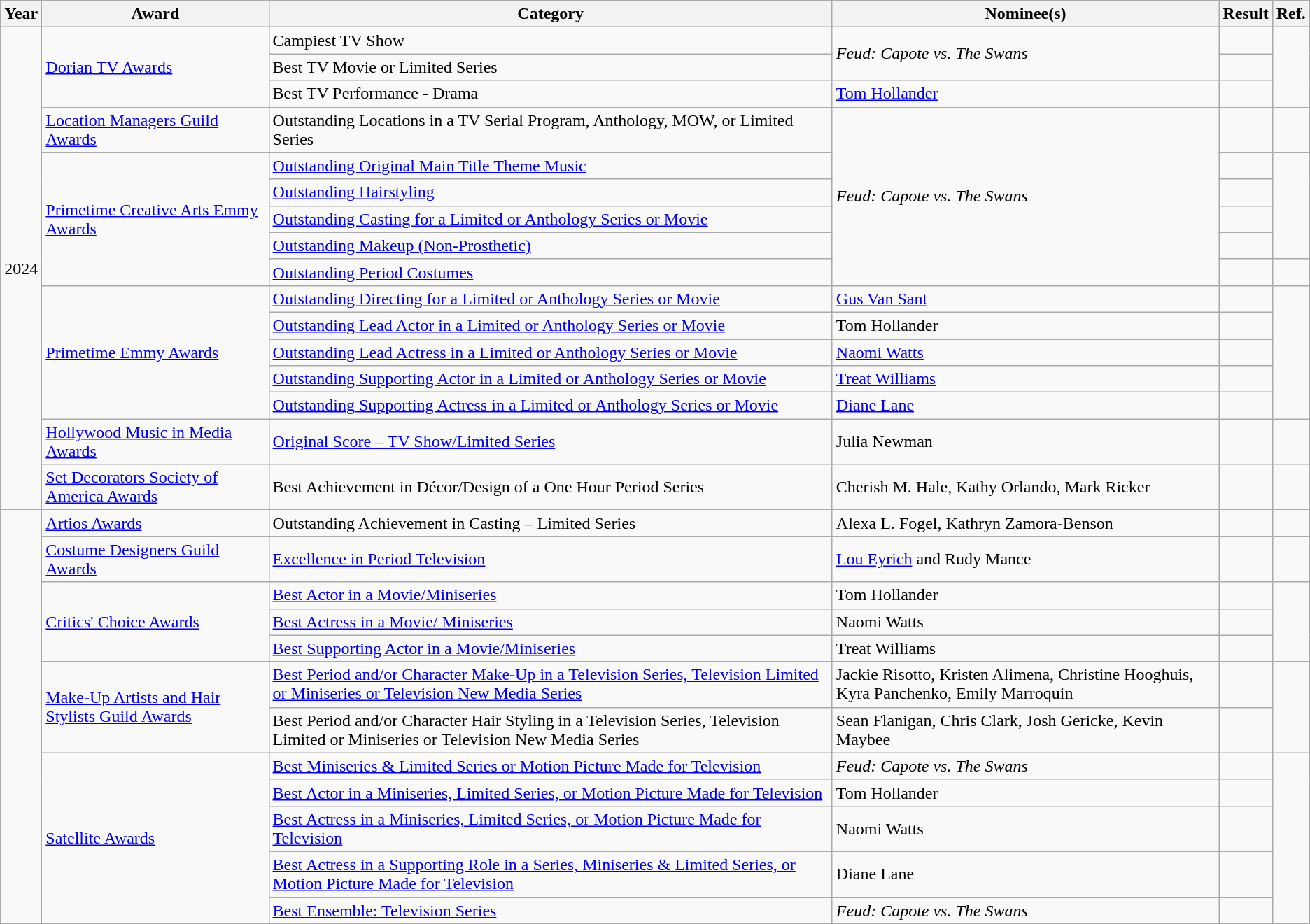<table class="wikitable">
<tr>
<th>Year</th>
<th>Award</th>
<th>Category</th>
<th>Nominee(s)</th>
<th>Result</th>
<th>Ref.</th>
</tr>
<tr>
<td rowspan="16">2024</td>
<td rowspan="3"><a href='#'>Dorian TV Awards</a></td>
<td>Campiest TV Show</td>
<td rowspan="2"><em>Feud: Capote vs. The Swans</em></td>
<td></td>
<td rowspan="3" style="text-align:center;"></td>
</tr>
<tr>
<td>Best TV Movie or Limited Series</td>
<td></td>
</tr>
<tr>
<td>Best TV Performance - Drama</td>
<td><a href='#'>Tom Hollander</a></td>
<td></td>
</tr>
<tr>
<td><a href='#'>Location Managers Guild Awards</a></td>
<td>Outstanding Locations in a TV Serial Program, Anthology, MOW, or Limited Series</td>
<td rowspan="6"><em>Feud: Capote vs. The Swans</em></td>
<td></td>
<td style="text-align:center;"></td>
</tr>
<tr>
<td rowspan="5"><a href='#'>Primetime Creative Arts Emmy Awards</a></td>
<td><a href='#'>Outstanding Original Main Title Theme Music</a></td>
<td></td>
<td rowspan="4" style="text-align:center;"></td>
</tr>
<tr>
<td><a href='#'>Outstanding Hairstyling</a></td>
<td></td>
</tr>
<tr>
<td><a href='#'>Outstanding Casting for a Limited or Anthology Series or Movie</a></td>
<td></td>
</tr>
<tr>
<td><a href='#'>Outstanding Makeup (Non-Prosthetic)</a></td>
<td></td>
</tr>
<tr>
<td><a href='#'>Outstanding Period Costumes</a></td>
<td></td>
<td style="text-align:center;"></td>
</tr>
<tr>
<td rowspan="5"><a href='#'>Primetime Emmy Awards</a></td>
<td><a href='#'>Outstanding Directing for a Limited or Anthology Series or Movie</a></td>
<td><a href='#'>Gus Van Sant</a></td>
<td></td>
<td rowspan="5" style="text-align:center;"></td>
</tr>
<tr>
<td><a href='#'>Outstanding Lead Actor in a Limited or Anthology Series or Movie</a></td>
<td>Tom Hollander</td>
<td></td>
</tr>
<tr>
<td><a href='#'>Outstanding Lead Actress in a Limited or Anthology Series or Movie</a></td>
<td><a href='#'>Naomi Watts</a></td>
<td></td>
</tr>
<tr>
<td><a href='#'>Outstanding Supporting Actor in a Limited or Anthology Series or Movie</a></td>
<td><a href='#'>Treat Williams</a></td>
<td></td>
</tr>
<tr>
<td><a href='#'>Outstanding Supporting Actress in a Limited or Anthology Series or Movie</a></td>
<td><a href='#'>Diane Lane</a></td>
<td></td>
</tr>
<tr>
<td><a href='#'>Hollywood Music in Media Awards</a></td>
<td><a href='#'>Original Score – TV Show/Limited Series</a></td>
<td>Julia Newman</td>
<td></td>
<td align="center"></td>
</tr>
<tr>
<td><a href='#'>Set Decorators Society of America Awards</a></td>
<td>Best Achievement in Décor/Design of a One Hour Period Series</td>
<td>Cherish M. Hale, Kathy Orlando, Mark Ricker</td>
<td></td>
<td align="center"></td>
</tr>
<tr>
<td rowspan="12"></td>
<td><a href='#'>Artios Awards</a></td>
<td>Outstanding Achievement in Casting – Limited Series</td>
<td>Alexa L. Fogel, Kathryn Zamora-Benson</td>
<td></td>
<td align="center"></td>
</tr>
<tr>
<td><a href='#'>Costume Designers Guild Awards</a></td>
<td><a href='#'>Excellence in Period Television</a></td>
<td><a href='#'>Lou Eyrich</a> and Rudy Mance </td>
<td></td>
<td align="center"></td>
</tr>
<tr>
<td rowspan="3"><a href='#'>Critics' Choice Awards</a></td>
<td><a href='#'>Best Actor in a Movie/Miniseries</a></td>
<td>Tom Hollander</td>
<td></td>
<td align="center" rowspan="3"></td>
</tr>
<tr>
<td><a href='#'>Best Actress in a Movie/ Miniseries</a></td>
<td>Naomi Watts</td>
<td></td>
</tr>
<tr>
<td><a href='#'>Best Supporting Actor in a Movie/Miniseries</a></td>
<td>Treat Williams</td>
<td></td>
</tr>
<tr>
<td rowspan="2"><a href='#'>Make-Up Artists and Hair Stylists Guild Awards</a></td>
<td><a href='#'>Best Period and/or Character Make-Up in a Television Series, Television Limited or Miniseries or Television New Media Series</a></td>
<td>Jackie Risotto, Kristen Alimena, Christine Hooghuis, Kyra Panchenko, Emily Marroquin</td>
<td></td>
<td align="center" rowspan="2"></td>
</tr>
<tr>
<td>Best Period and/or Character Hair Styling in a Television Series, Television Limited or Miniseries or Television New Media Series</td>
<td>Sean Flanigan, Chris Clark, Josh Gericke, Kevin Maybee</td>
<td></td>
</tr>
<tr>
<td rowspan="5"><a href='#'>Satellite Awards</a></td>
<td><a href='#'>Best Miniseries & Limited Series or Motion Picture Made for Television</a></td>
<td><em>Feud: Capote vs. The Swans</em></td>
<td></td>
<td align="center" rowspan="5"></td>
</tr>
<tr>
<td><a href='#'>Best Actor in a Miniseries, Limited Series, or Motion Picture Made for Television</a></td>
<td>Tom Hollander</td>
<td></td>
</tr>
<tr>
<td><a href='#'>Best Actress in a Miniseries, Limited Series, or Motion Picture Made for Television</a></td>
<td>Naomi Watts</td>
<td></td>
</tr>
<tr>
<td><a href='#'>Best Actress in a Supporting Role in a Series, Miniseries & Limited Series, or Motion Picture Made for Television</a></td>
<td>Diane Lane</td>
<td></td>
</tr>
<tr>
<td><a href='#'>Best Ensemble: Television Series</a></td>
<td><em>Feud: Capote vs. The Swans</em></td>
<td></td>
</tr>
<tr>
</tr>
</table>
